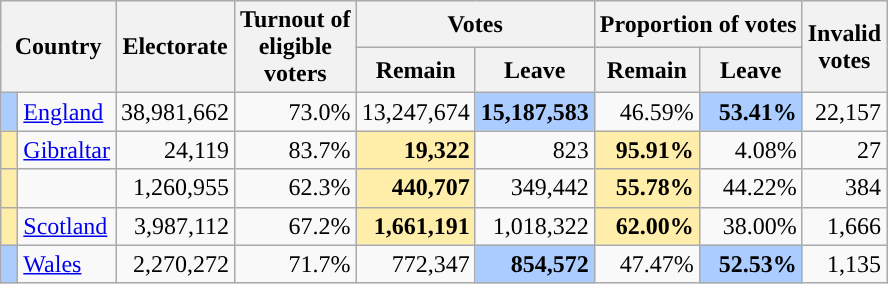<table class="wikitable sortable">
<tr>
<th rowspan=2 colspan=2>Country</th>
<th rowspan=2>Electorate</th>
<th rowspan=2>Turnout of <br> eligible <br> voters</th>
<th colspan=2>Votes</th>
<th colspan=2>Proportion of votes</th>
<th rowspan=2 colspan=2>Invalid <br> votes</th>
</tr>
<tr>
<th>Remain</th>
<th>Leave</th>
<th>Remain</th>
<th>Leave</th>
</tr>
<tr>
<td style="text-align: right; background:#acf;"> </td>
<td><a href='#'>England</a></td>
<td style="text-align: right;">38,981,662</td>
<td style="text-align: right;">73.0%</td>
<td style="text-align: right;">13,247,674</td>
<td style="text-align: right; background:#acf;"><strong>15,187,583</strong></td>
<td style="text-align: right;">46.59%</td>
<td style="text-align: right; background:#acf;"><strong>53.41%</strong></td>
<td style="text-align: right;">22,157</td>
</tr>
<tr>
<td style="text-align: right; background:#fea"> </td>
<td><a href='#'>Gibraltar</a></td>
<td style="text-align: right;">24,119</td>
<td style="text-align: right;">83.7%</td>
<td style="text-align: right; background:#fea;"><strong>19,322</strong></td>
<td style="text-align: right;">823</td>
<td style="text-align: right; background:#fea;"><strong>95.91%</strong></td>
<td style="text-align: right;">4.08%</td>
<td style="text-align: right;">27</td>
</tr>
<tr>
<td style="text-align: right; background:#fea"> </td>
<td></td>
<td style="text-align: right;">1,260,955</td>
<td style="text-align: right;">62.3%</td>
<td style="text-align: right; background:#fea;"><strong>440,707</strong></td>
<td style="text-align: right;">349,442</td>
<td style="text-align: right; background:#fea;"><strong>55.78%</strong></td>
<td style="text-align: right;">44.22%</td>
<td style="text-align: right;">384</td>
</tr>
<tr>
<td style="text-align: right; background:#fea"> </td>
<td><a href='#'>Scotland</a></td>
<td style="text-align: right;">3,987,112</td>
<td style="text-align: right;">67.2%</td>
<td style="text-align: right; background:#fea;"><strong>1,661,191</strong></td>
<td style="text-align: right;">1,018,322</td>
<td style="text-align: right; background:#fea;"><strong>62.00%</strong></td>
<td style="text-align: right;">38.00%</td>
<td style="text-align: right;">1,666</td>
</tr>
<tr>
<td style="text-align: right; background:#acf;"> </td>
<td><a href='#'>Wales</a></td>
<td style="text-align: right;">2,270,272</td>
<td style="text-align: right;">71.7%</td>
<td style="text-align: right;">772,347</td>
<td style="text-align: right; background:#acf;"><strong>854,572</strong></td>
<td style="text-align: right;">47.47%</td>
<td style="text-align: right; background:#acf;"><strong>52.53%</strong></td>
<td style="text-align: right;">1,135</td>
</tr>
</table>
